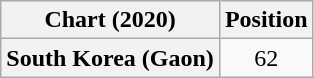<table class="wikitable plainrowheaders" style="text-align:center">
<tr>
<th scope="col">Chart (2020)</th>
<th scope="col">Position</th>
</tr>
<tr>
<th scope="row">South Korea (Gaon)</th>
<td>62</td>
</tr>
</table>
